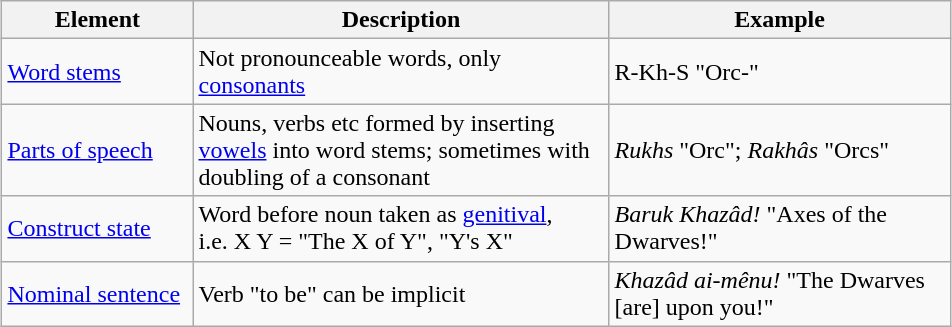<table class="wikitable" style="margin: 1em auto;">
<tr>
<th style="width: 120px;">Element</th>
<th style="width: 270px;">Description</th>
<th style="width: 220px;">Example</th>
</tr>
<tr>
<td><a href='#'>Word stems</a></td>
<td>Not pronounceable words, only <a href='#'>consonants</a></td>
<td>R-Kh-S "Orc-"</td>
</tr>
<tr>
<td><a href='#'>Parts of speech</a></td>
<td>Nouns, verbs etc formed by inserting <a href='#'>vowels</a> into word stems; sometimes with doubling of a consonant</td>
<td><em>Rukhs</em> "Orc"; <em>Rakhâs</em> "Orcs"</td>
</tr>
<tr>
<td><a href='#'>Construct state</a></td>
<td>Word before noun taken as <a href='#'>genitival</a>,<br>i.e. X Y = "The X of Y", "Y's X"</td>
<td><em>Baruk Khazâd!</em> "Axes of the Dwarves!"</td>
</tr>
<tr>
<td><a href='#'>Nominal sentence</a></td>
<td>Verb "to be" can be implicit</td>
<td><em>Khazâd ai-mênu!</em> "The Dwarves [are] upon you!"</td>
</tr>
</table>
